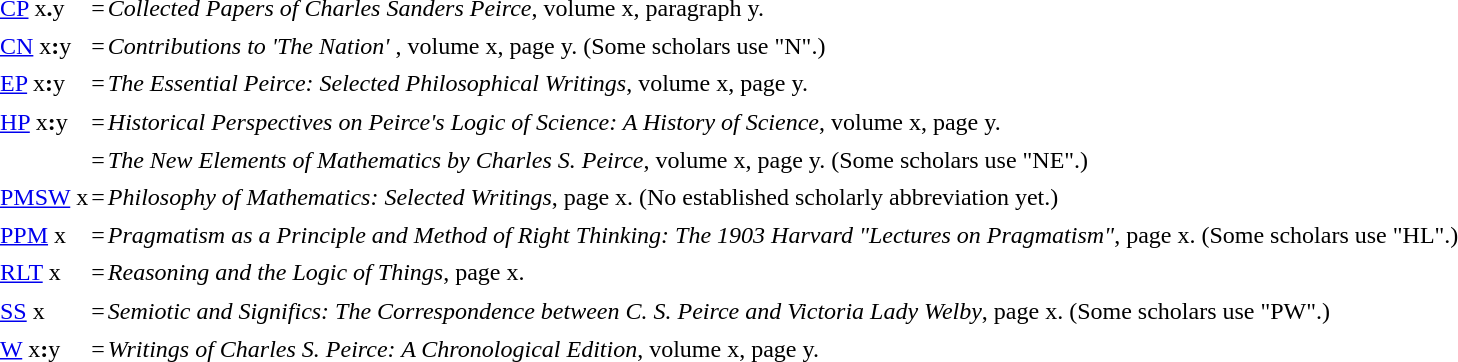<table cellspacing="0" style="margin-left:5px;line-height:145%">
<tr valign="top">
<td><a href='#'>CP</a> x<strong>.</strong>y</td>
<td>=</td>
<td><em>Collected Papers of Charles Sanders Peirce</em>, volume x, paragraph y.</td>
</tr>
<tr valign="top">
<td><a href='#'>CN</a> x<strong>:</strong>y</td>
<td>=</td>
<td><em>Contributions to 'The Nation' </em>, volume x, page y. (Some scholars use "N".)</td>
</tr>
<tr valign="top">
<td><a href='#'>EP</a> x<strong>:</strong>y</td>
<td>=</td>
<td><em>The Essential Peirce: Selected Philosophical Writings</em>, volume x, page y.</td>
</tr>
<tr valign="top">
<td><a href='#'>HP</a> x<strong>:</strong>y</td>
<td>=</td>
<td><em>Historical Perspectives on Peirce's Logic of Science: A History of Science</em>, volume x, page y.</td>
</tr>
<tr valign="top">
<td></td>
<td>=</td>
<td><em>The New Elements of Mathematics by Charles S. Peirce</em>, volume x, page y. (Some scholars use "NE".)</td>
</tr>
<tr valign="top">
<td><a href='#'>PMSW</a> x</td>
<td>=</td>
<td><em>Philosophy of Mathematics: Selected Writings</em>, page x. (No established scholarly abbreviation yet.)</td>
</tr>
<tr valign="top">
<td><a href='#'>PPM</a> x</td>
<td>=</td>
<td><em>Pragmatism as a Principle and Method of Right Thinking: The 1903 Harvard "Lectures on Pragmatism"</em>, page x. (Some scholars use "HL".)</td>
</tr>
<tr valign="top">
<td><a href='#'>RLT</a> x</td>
<td>=</td>
<td><em>Reasoning and the Logic of Things</em>, page x.</td>
</tr>
<tr valign="top">
<td><a href='#'>SS</a> x</td>
<td>=</td>
<td><em>Semiotic and Significs: The Correspondence between C. S. Peirce and Victoria Lady Welby</em>, page x. (Some scholars use "PW".)</td>
</tr>
<tr valign="top">
<td><a href='#'>W</a> x<strong>:</strong>y</td>
<td>=</td>
<td><em>Writings of Charles S. Peirce: A Chronological Edition</em>, volume x, page y.</td>
</tr>
</table>
